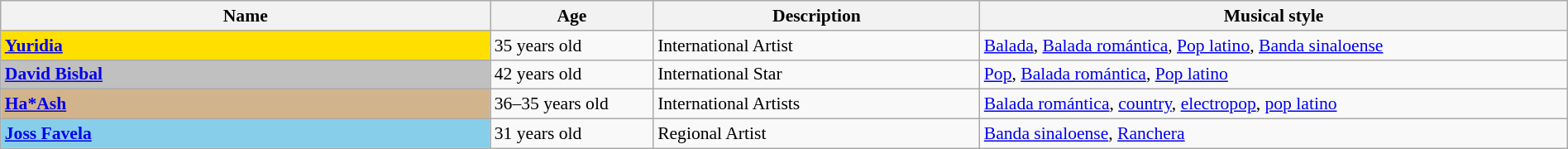<table class="wikitable" style="font-size:90%; width:100%">
<tr>
<th width="15%">Name</th>
<th width="05%">Age</th>
<th width="10%">Description</th>
<th width="18%">Musical style</th>
</tr>
<tr>
<td style="background:#FFDF00"><strong><a href='#'>Yuridia</a></strong></td>
<td>35 years old</td>
<td>International Artist</td>
<td><a href='#'>Balada</a>, <a href='#'>Balada romántica</a>, <a href='#'>Pop latino</a>, <a href='#'>Banda sinaloense</a></td>
</tr>
<tr>
<td style="background:silver"><strong><a href='#'>David Bisbal</a></strong></td>
<td>42 years old</td>
<td>International Star</td>
<td><a href='#'>Pop</a>, <a href='#'>Balada romántica</a>, <a href='#'>Pop latino</a></td>
</tr>
<tr>
<td style="background:tan"><strong><a href='#'>Ha*Ash</a></strong></td>
<td>36–35 years old</td>
<td>International Artists</td>
<td><a href='#'>Balada romántica</a>, <a href='#'>country</a>, <a href='#'>electropop</a>, <a href='#'>pop latino</a></td>
</tr>
<tr>
<td style="background:skyblue"><strong><a href='#'>Joss Favela</a></strong></td>
<td>31 years old</td>
<td>Regional Artist</td>
<td><a href='#'>Banda sinaloense</a>, <a href='#'>Ranchera</a></td>
</tr>
</table>
